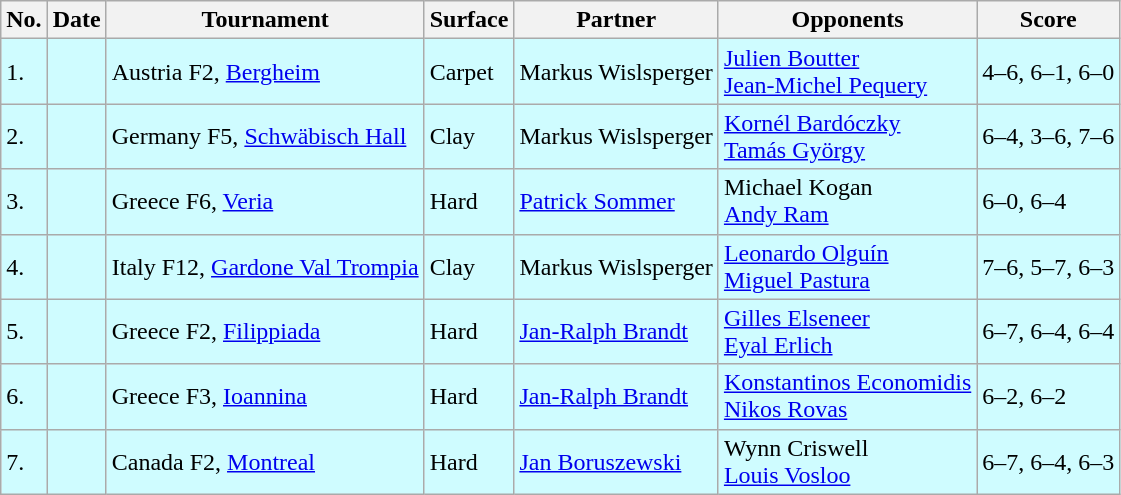<table class="sortable wikitable">
<tr>
<th>No.</th>
<th>Date</th>
<th>Tournament</th>
<th>Surface</th>
<th>Partner</th>
<th>Opponents</th>
<th class="unsortable">Score</th>
</tr>
<tr style="background:#cffcff;">
<td>1.</td>
<td></td>
<td>Austria F2, <a href='#'>Bergheim</a></td>
<td>Carpet</td>
<td> Markus Wislsperger</td>
<td> <a href='#'>Julien Boutter</a> <br>  <a href='#'>Jean-Michel Pequery</a></td>
<td>4–6, 6–1, 6–0</td>
</tr>
<tr style="background:#cffcff;">
<td>2.</td>
<td></td>
<td>Germany F5, <a href='#'>Schwäbisch Hall</a></td>
<td>Clay</td>
<td> Markus Wislsperger</td>
<td> <a href='#'>Kornél Bardóczky</a> <br>  <a href='#'>Tamás György</a></td>
<td>6–4, 3–6, 7–6</td>
</tr>
<tr style="background:#cffcff;">
<td>3.</td>
<td></td>
<td>Greece F6, <a href='#'>Veria</a></td>
<td>Hard</td>
<td> <a href='#'>Patrick Sommer</a></td>
<td> Michael Kogan <br>  <a href='#'>Andy Ram</a></td>
<td>6–0, 6–4</td>
</tr>
<tr style="background:#cffcff;">
<td>4.</td>
<td></td>
<td>Italy F12, <a href='#'>Gardone Val Trompia</a></td>
<td>Clay</td>
<td> Markus Wislsperger</td>
<td> <a href='#'>Leonardo Olguín</a> <br>  <a href='#'>Miguel Pastura</a></td>
<td>7–6, 5–7, 6–3</td>
</tr>
<tr style="background:#cffcff;">
<td>5.</td>
<td></td>
<td>Greece F2, <a href='#'>Filippiada</a></td>
<td>Hard</td>
<td> <a href='#'>Jan-Ralph Brandt</a></td>
<td> <a href='#'>Gilles Elseneer</a> <br>  <a href='#'>Eyal Erlich</a></td>
<td>6–7, 6–4, 6–4</td>
</tr>
<tr style="background:#cffcff;">
<td>6.</td>
<td></td>
<td>Greece F3, <a href='#'>Ioannina</a></td>
<td>Hard</td>
<td> <a href='#'>Jan-Ralph Brandt</a></td>
<td> <a href='#'>Konstantinos Economidis</a> <br>  <a href='#'>Nikos Rovas</a></td>
<td>6–2, 6–2</td>
</tr>
<tr style="background:#cffcff;">
<td>7.</td>
<td></td>
<td>Canada F2, <a href='#'>Montreal</a></td>
<td>Hard</td>
<td> <a href='#'>Jan Boruszewski</a></td>
<td> Wynn Criswell <br>  <a href='#'>Louis Vosloo</a></td>
<td>6–7, 6–4, 6–3</td>
</tr>
</table>
